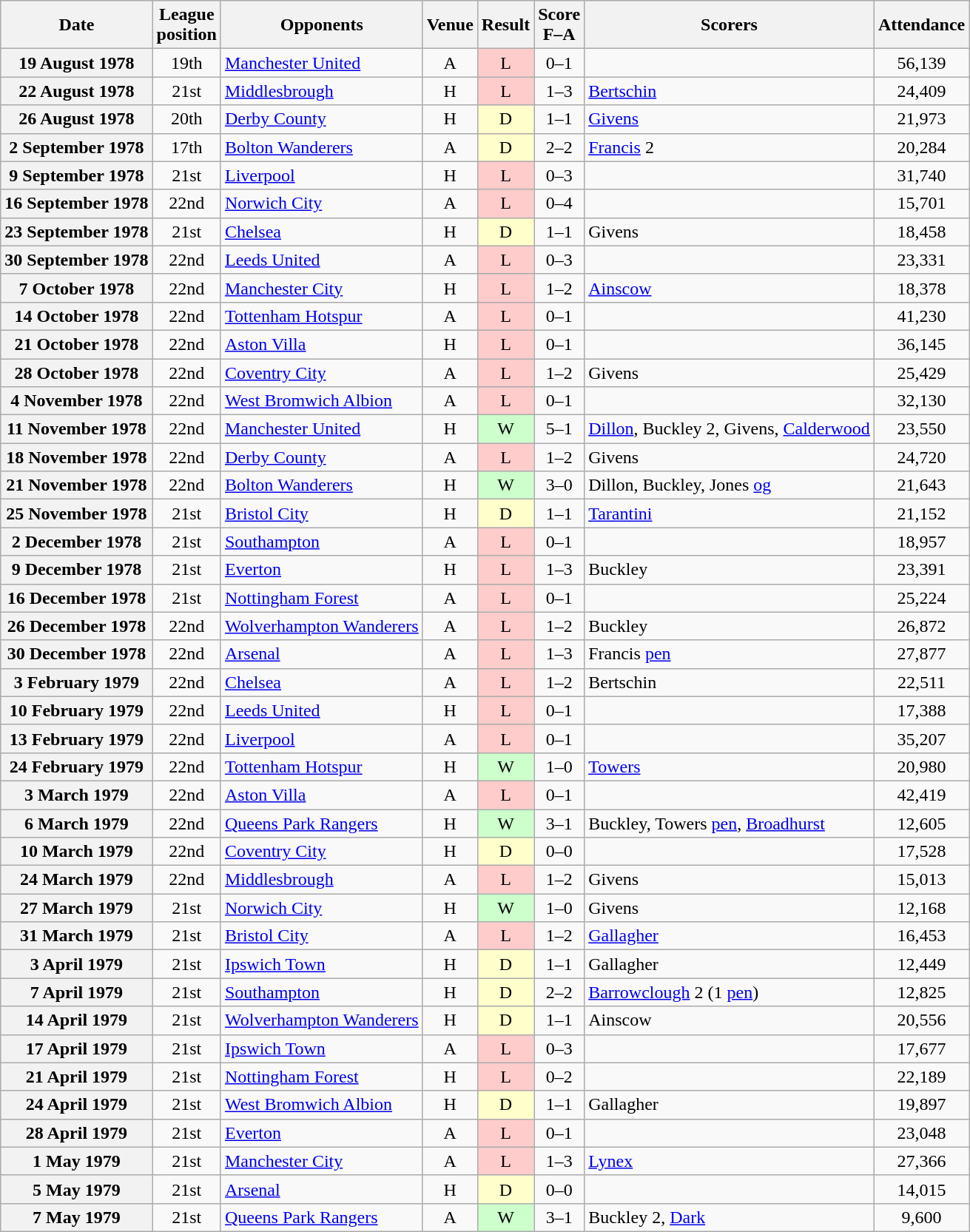<table class="wikitable plainrowheaders" style="text-align:center">
<tr>
<th scope="col">Date</th>
<th scope="col">League<br>position</th>
<th scope="col">Opponents</th>
<th scope="col">Venue</th>
<th scope="col">Result</th>
<th scope="col">Score<br>F–A</th>
<th scope="col">Scorers</th>
<th scope="col">Attendance</th>
</tr>
<tr>
<th scope="row">19 August 1978</th>
<td>19th</td>
<td align="left"><a href='#'>Manchester United</a></td>
<td>A</td>
<td style="background:#fcc">L</td>
<td>0–1</td>
<td></td>
<td>56,139</td>
</tr>
<tr>
<th scope="row">22 August 1978</th>
<td>21st</td>
<td align="left"><a href='#'>Middlesbrough</a></td>
<td>H</td>
<td style="background:#fcc">L</td>
<td>1–3</td>
<td align="left"><a href='#'>Bertschin</a></td>
<td>24,409</td>
</tr>
<tr>
<th scope="row">26 August 1978</th>
<td>20th</td>
<td align="left"><a href='#'>Derby County</a></td>
<td>H</td>
<td style="background:#ffc">D</td>
<td>1–1</td>
<td align="left"><a href='#'>Givens</a></td>
<td>21,973</td>
</tr>
<tr>
<th scope="row">2 September 1978</th>
<td>17th</td>
<td align="left"><a href='#'>Bolton Wanderers</a></td>
<td>A</td>
<td style="background:#ffc">D</td>
<td>2–2</td>
<td align="left"><a href='#'>Francis</a> 2</td>
<td>20,284</td>
</tr>
<tr>
<th scope="row">9 September 1978</th>
<td>21st</td>
<td align="left"><a href='#'>Liverpool</a></td>
<td>H</td>
<td style="background:#fcc">L</td>
<td>0–3</td>
<td></td>
<td>31,740</td>
</tr>
<tr>
<th scope="row">16 September 1978</th>
<td>22nd</td>
<td align="left"><a href='#'>Norwich City</a></td>
<td>A</td>
<td style="background:#fcc">L</td>
<td>0–4</td>
<td></td>
<td>15,701</td>
</tr>
<tr>
<th scope="row">23 September 1978</th>
<td>21st</td>
<td align="left"><a href='#'>Chelsea</a></td>
<td>H</td>
<td style="background:#ffc">D</td>
<td>1–1</td>
<td align="left">Givens</td>
<td>18,458</td>
</tr>
<tr>
<th scope="row">30 September 1978</th>
<td>22nd</td>
<td align="left"><a href='#'>Leeds United</a></td>
<td>A</td>
<td style="background:#fcc">L</td>
<td>0–3</td>
<td></td>
<td>23,331</td>
</tr>
<tr>
<th scope="row">7 October 1978</th>
<td>22nd</td>
<td align="left"><a href='#'>Manchester City</a></td>
<td>H</td>
<td style="background:#fcc">L</td>
<td>1–2</td>
<td align="left"><a href='#'>Ainscow</a></td>
<td>18,378</td>
</tr>
<tr>
<th scope="row">14 October 1978</th>
<td>22nd</td>
<td align="left"><a href='#'>Tottenham Hotspur</a></td>
<td>A</td>
<td style="background:#fcc">L</td>
<td>0–1</td>
<td></td>
<td>41,230</td>
</tr>
<tr>
<th scope="row">21 October 1978</th>
<td>22nd</td>
<td align="left"><a href='#'>Aston Villa</a></td>
<td>H</td>
<td style="background:#fcc">L</td>
<td>0–1</td>
<td></td>
<td>36,145</td>
</tr>
<tr>
<th scope="row">28 October 1978</th>
<td>22nd</td>
<td align="left"><a href='#'>Coventry City</a></td>
<td>A</td>
<td style="background:#fcc">L</td>
<td>1–2</td>
<td align="left">Givens</td>
<td>25,429</td>
</tr>
<tr>
<th scope="row">4 November 1978</th>
<td>22nd</td>
<td align="left"><a href='#'>West Bromwich Albion</a></td>
<td>A</td>
<td style="background:#fcc">L</td>
<td>0–1</td>
<td></td>
<td>32,130</td>
</tr>
<tr>
<th scope="row">11 November 1978</th>
<td>22nd</td>
<td align="left"><a href='#'>Manchester United</a></td>
<td>H</td>
<td style="background:#cfc">W</td>
<td>5–1</td>
<td align="left"><a href='#'>Dillon</a>, Buckley 2, Givens, <a href='#'>Calderwood</a></td>
<td>23,550</td>
</tr>
<tr>
<th scope="row">18 November 1978</th>
<td>22nd</td>
<td align="left"><a href='#'>Derby County</a></td>
<td>A</td>
<td style="background:#fcc">L</td>
<td>1–2</td>
<td align="left">Givens</td>
<td>24,720</td>
</tr>
<tr>
<th scope="row">21 November 1978</th>
<td>22nd</td>
<td align="left"><a href='#'>Bolton Wanderers</a></td>
<td>H</td>
<td style="background:#cfc">W</td>
<td>3–0</td>
<td align="left">Dillon, Buckley, Jones <a href='#'>og</a></td>
<td>21,643</td>
</tr>
<tr>
<th scope="row">25 November 1978</th>
<td>21st</td>
<td align="left"><a href='#'> Bristol City</a></td>
<td>H</td>
<td style="background:#ffc">D</td>
<td>1–1</td>
<td align="left"><a href='#'>Tarantini</a></td>
<td>21,152</td>
</tr>
<tr>
<th scope="row">2 December 1978</th>
<td>21st</td>
<td align="left"><a href='#'>Southampton</a></td>
<td>A</td>
<td style="background:#fcc">L</td>
<td>0–1</td>
<td></td>
<td>18,957</td>
</tr>
<tr>
<th scope="row">9 December 1978</th>
<td>21st</td>
<td align="left"><a href='#'>Everton</a></td>
<td>H</td>
<td style="background:#fcc">L</td>
<td>1–3</td>
<td align="left">Buckley</td>
<td>23,391</td>
</tr>
<tr>
<th scope="row">16 December 1978</th>
<td>21st</td>
<td align="left"><a href='#'>Nottingham Forest</a></td>
<td>A</td>
<td style="background:#fcc">L</td>
<td>0–1</td>
<td></td>
<td>25,224</td>
</tr>
<tr>
<th scope="row">26 December 1978</th>
<td>22nd</td>
<td align="left"><a href='#'>Wolverhampton Wanderers</a></td>
<td>A</td>
<td style="background:#fcc">L</td>
<td>1–2</td>
<td align="left">Buckley</td>
<td>26,872</td>
</tr>
<tr>
<th scope="row">30 December 1978</th>
<td>22nd</td>
<td align="left"><a href='#'>Arsenal</a></td>
<td>A</td>
<td style="background:#fcc">L</td>
<td>1–3</td>
<td align="left">Francis <a href='#'>pen</a></td>
<td>27,877</td>
</tr>
<tr>
<th scope="row">3 February 1979</th>
<td>22nd</td>
<td align="left"><a href='#'>Chelsea</a></td>
<td>A</td>
<td style="background:#fcc">L</td>
<td>1–2</td>
<td align="left">Bertschin</td>
<td>22,511</td>
</tr>
<tr>
<th scope="row">10 February 1979</th>
<td>22nd</td>
<td align="left"><a href='#'>Leeds United</a></td>
<td>H</td>
<td style="background:#fcc">L</td>
<td>0–1</td>
<td></td>
<td>17,388</td>
</tr>
<tr>
<th scope="row">13 February 1979</th>
<td>22nd</td>
<td align="left"><a href='#'>Liverpool</a></td>
<td>A</td>
<td style="background:#fcc">L</td>
<td>0–1</td>
<td></td>
<td>35,207</td>
</tr>
<tr>
<th scope="row">24 February 1979</th>
<td>22nd</td>
<td align="left"><a href='#'>Tottenham Hotspur</a></td>
<td>H</td>
<td style="background:#cfc">W</td>
<td>1–0</td>
<td align="left"><a href='#'>Towers</a></td>
<td>20,980</td>
</tr>
<tr>
<th scope="row">3 March 1979</th>
<td>22nd</td>
<td align="left"><a href='#'>Aston Villa</a></td>
<td>A</td>
<td style="background:#fcc">L</td>
<td>0–1</td>
<td></td>
<td>42,419</td>
</tr>
<tr>
<th scope="row">6 March 1979</th>
<td>22nd</td>
<td align="left"><a href='#'>Queens Park Rangers</a></td>
<td>H</td>
<td style="background:#cfc">W</td>
<td>3–1</td>
<td align="left">Buckley, Towers <a href='#'>pen</a>, <a href='#'>Broadhurst</a></td>
<td>12,605</td>
</tr>
<tr>
<th scope="row">10 March 1979</th>
<td>22nd</td>
<td align="left"><a href='#'>Coventry City</a></td>
<td>H</td>
<td style="background:#ffc">D</td>
<td>0–0</td>
<td></td>
<td>17,528</td>
</tr>
<tr>
<th scope="row">24 March 1979</th>
<td>22nd</td>
<td align="left"><a href='#'>Middlesbrough</a></td>
<td>A</td>
<td style="background:#fcc">L</td>
<td>1–2</td>
<td align="left">Givens</td>
<td>15,013</td>
</tr>
<tr>
<th scope="row">27 March 1979</th>
<td>21st</td>
<td align="left"><a href='#'>Norwich City</a></td>
<td>H</td>
<td style="background:#cfc">W</td>
<td>1–0</td>
<td align="left">Givens</td>
<td>12,168</td>
</tr>
<tr>
<th scope="row">31 March 1979</th>
<td>21st</td>
<td align="left"><a href='#'>Bristol City</a></td>
<td>A</td>
<td style="background:#fcc">L</td>
<td>1–2</td>
<td align="left"><a href='#'>Gallagher</a></td>
<td>16,453</td>
</tr>
<tr>
<th scope="row">3 April 1979</th>
<td>21st</td>
<td align="left"><a href='#'>Ipswich Town</a></td>
<td>H</td>
<td style="background:#ffc">D</td>
<td>1–1</td>
<td align="left">Gallagher</td>
<td>12,449</td>
</tr>
<tr>
<th scope="row">7 April 1979</th>
<td>21st</td>
<td align="left"><a href='#'>Southampton</a></td>
<td>H</td>
<td style="background:#ffc">D</td>
<td>2–2</td>
<td align="left"><a href='#'>Barrowclough</a> 2 (1 <a href='#'>pen</a>)</td>
<td>12,825</td>
</tr>
<tr>
<th scope="row">14 April 1979</th>
<td>21st</td>
<td align="left"><a href='#'>Wolverhampton Wanderers</a></td>
<td>H</td>
<td style="background:#ffc">D</td>
<td>1–1</td>
<td align="left">Ainscow</td>
<td>20,556</td>
</tr>
<tr>
<th scope="row">17 April 1979</th>
<td>21st</td>
<td align="left"><a href='#'>Ipswich Town</a></td>
<td>A</td>
<td style="background:#fcc">L</td>
<td>0–3</td>
<td></td>
<td>17,677</td>
</tr>
<tr>
<th scope="row">21 April 1979</th>
<td>21st</td>
<td align="left"><a href='#'>Nottingham Forest</a></td>
<td>H</td>
<td style="background:#fcc">L</td>
<td>0–2</td>
<td></td>
<td>22,189</td>
</tr>
<tr>
<th scope="row">24 April 1979</th>
<td>21st</td>
<td align="left"><a href='#'>West Bromwich Albion</a></td>
<td>H</td>
<td style="background:#ffc">D</td>
<td>1–1</td>
<td align="left">Gallagher</td>
<td>19,897</td>
</tr>
<tr>
<th scope="row">28 April 1979</th>
<td>21st</td>
<td align="left"><a href='#'>Everton</a></td>
<td>A</td>
<td style="background:#fcc">L</td>
<td>0–1</td>
<td></td>
<td>23,048</td>
</tr>
<tr>
<th scope="row">1 May 1979</th>
<td>21st</td>
<td align="left"><a href='#'>Manchester City</a></td>
<td>A</td>
<td style="background:#fcc">L</td>
<td>1–3</td>
<td align="left"><a href='#'>Lynex</a></td>
<td>27,366</td>
</tr>
<tr>
<th scope="row">5 May 1979</th>
<td>21st</td>
<td align="left"><a href='#'>Arsenal</a></td>
<td>H</td>
<td style="background:#ffc">D</td>
<td>0–0</td>
<td></td>
<td>14,015</td>
</tr>
<tr>
<th scope="row">7 May 1979</th>
<td>21st</td>
<td align="left"><a href='#'>Queens Park Rangers</a></td>
<td>A</td>
<td style="background:#cfc">W</td>
<td>3–1</td>
<td align="left">Buckley 2, <a href='#'>Dark</a></td>
<td>9,600</td>
</tr>
</table>
